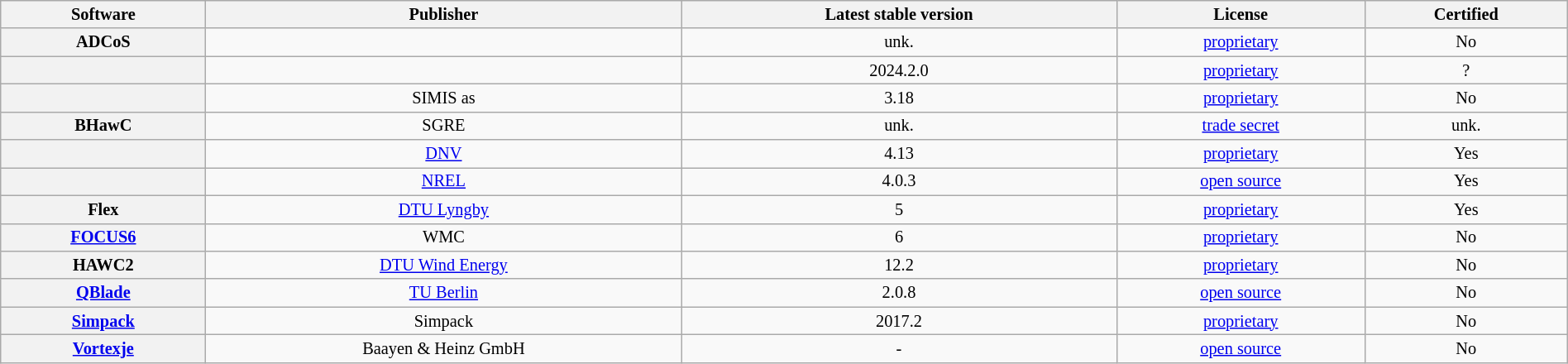<table class="wikitable sortable" style="font-size: 85%; border: gray solid 1px; border-collapse: collapse; text-align: center; width: 100%;">
<tr>
<th>Software</th>
<th>Publisher</th>
<th>Latest stable version</th>
<th>License</th>
<th>Certified</th>
</tr>
<tr>
<th>ADCoS</th>
<td></td>
<td>unk.</td>
<td><a href='#'>proprietary</a></td>
<td>No</td>
</tr>
<tr>
<th></th>
<td></td>
<td>2024.2.0</td>
<td><a href='#'>proprietary</a></td>
<td>?</td>
</tr>
<tr>
<th> </th>
<td>SIMIS as</td>
<td>3.18</td>
<td><a href='#'>proprietary</a></td>
<td>No</td>
</tr>
<tr>
<th>BHawC</th>
<td>SGRE</td>
<td>unk.</td>
<td><a href='#'>trade secret</a></td>
<td>unk.</td>
</tr>
<tr>
<th></th>
<td><a href='#'>DNV</a></td>
<td>4.13</td>
<td><a href='#'>proprietary</a></td>
<td>Yes</td>
</tr>
<tr>
<th></th>
<td><a href='#'>NREL</a></td>
<td>4.0.3</td>
<td><a href='#'>open source</a></td>
<td>Yes</td>
</tr>
<tr>
<th>Flex</th>
<td><a href='#'>DTU Lyngby</a></td>
<td>5</td>
<td><a href='#'>proprietary</a></td>
<td>Yes</td>
</tr>
<tr>
<th><a href='#'>FOCUS6</a></th>
<td>WMC</td>
<td>6</td>
<td><a href='#'>proprietary</a></td>
<td>No</td>
</tr>
<tr>
<th>HAWC2</th>
<td><a href='#'>DTU Wind Energy</a></td>
<td>12.2</td>
<td><a href='#'>proprietary</a></td>
<td>No</td>
</tr>
<tr>
<th><a href='#'>QBlade</a></th>
<td><a href='#'>TU Berlin</a></td>
<td>2.0.8</td>
<td><a href='#'>open source</a></td>
<td>No</td>
</tr>
<tr>
<th><a href='#'>Simpack</a></th>
<td>Simpack</td>
<td>2017.2</td>
<td><a href='#'>proprietary</a></td>
<td>No</td>
</tr>
<tr>
<th><a href='#'>Vortexje</a></th>
<td>Baayen & Heinz GmbH</td>
<td>-</td>
<td><a href='#'>open source</a></td>
<td>No</td>
</tr>
</table>
